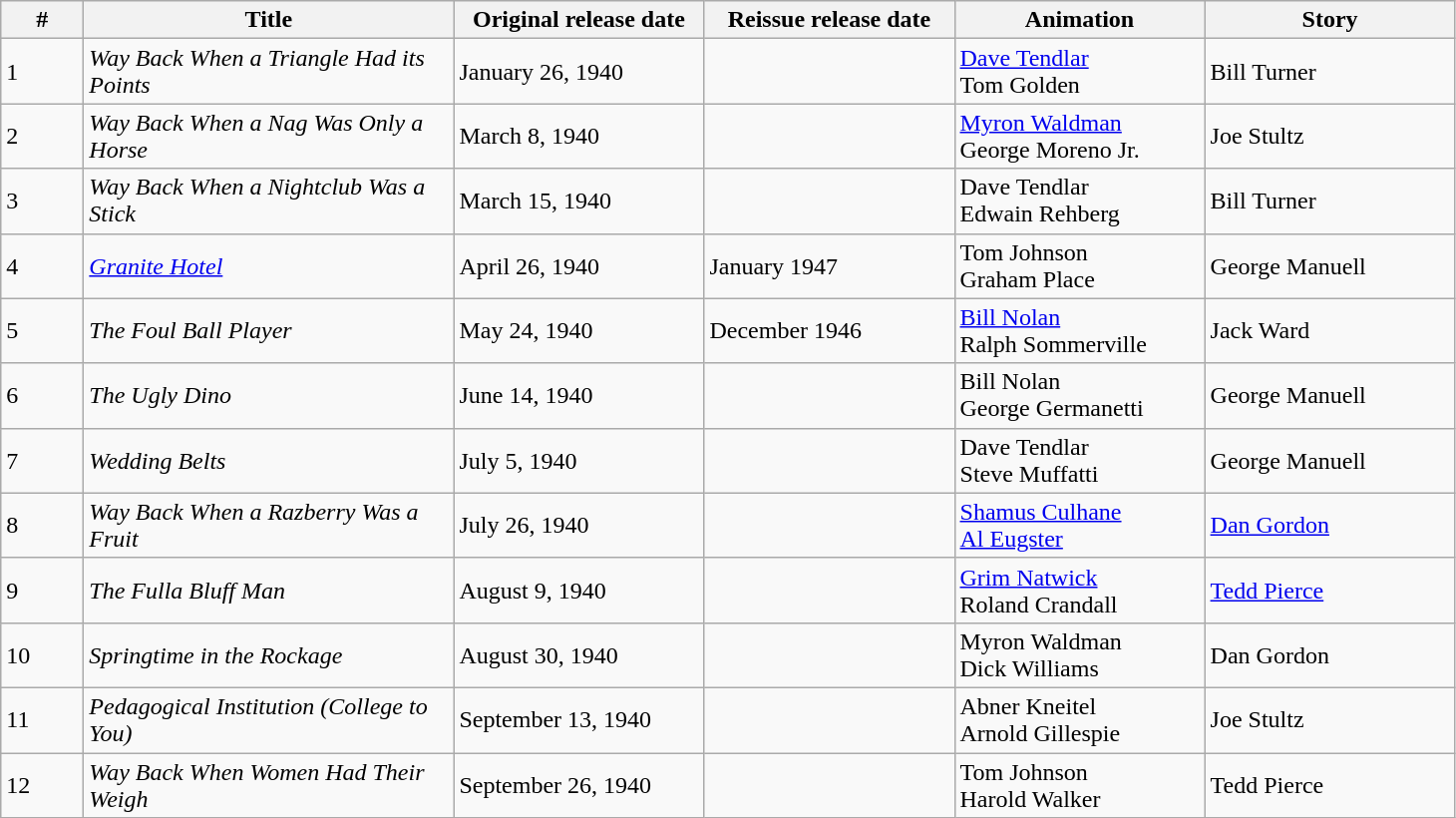<table class="wikitable sortable">
<tr>
<th style="width:3em">#</th>
<th style="width:15em">Title</th>
<th style="width:10em">Original release date</th>
<th style="width:10em">Reissue release date</th>
<th style="width:10em">Animation</th>
<th style="width:10em">Story</th>
</tr>
<tr>
<td>1</td>
<td><em>Way Back When a Triangle Had its Points</em></td>
<td>January 26, 1940</td>
<td></td>
<td><a href='#'>Dave Tendlar</a><br>Tom Golden</td>
<td>Bill Turner</td>
</tr>
<tr>
<td>2</td>
<td><em>Way Back When a Nag Was Only a Horse</em></td>
<td>March 8, 1940</td>
<td></td>
<td><a href='#'>Myron Waldman</a><br>George Moreno Jr.</td>
<td>Joe Stultz</td>
</tr>
<tr>
<td>3</td>
<td><em>Way Back When a Nightclub Was a Stick</em></td>
<td>March 15, 1940</td>
<td></td>
<td>Dave Tendlar<br>Edwain Rehberg</td>
<td>Bill Turner</td>
</tr>
<tr>
<td>4</td>
<td><em><a href='#'>Granite Hotel</a></em></td>
<td>April 26, 1940</td>
<td>January 1947</td>
<td>Tom Johnson<br>Graham Place</td>
<td>George Manuell</td>
</tr>
<tr>
<td>5</td>
<td><em>The Foul Ball Player</em></td>
<td>May 24, 1940</td>
<td>December 1946</td>
<td><a href='#'>Bill Nolan</a><br>Ralph Sommerville</td>
<td>Jack Ward</td>
</tr>
<tr>
<td>6</td>
<td><em>The Ugly Dino</em></td>
<td>June 14, 1940</td>
<td></td>
<td>Bill Nolan<br>George Germanetti</td>
<td>George Manuell</td>
</tr>
<tr>
<td>7</td>
<td><em>Wedding Belts</em></td>
<td>July 5, 1940</td>
<td></td>
<td>Dave Tendlar<br>Steve Muffatti</td>
<td>George Manuell</td>
</tr>
<tr>
<td>8</td>
<td><em>Way Back When a Razberry Was a Fruit</em></td>
<td>July 26, 1940</td>
<td></td>
<td><a href='#'>Shamus Culhane</a><br><a href='#'>Al Eugster</a></td>
<td><a href='#'>Dan Gordon</a></td>
</tr>
<tr>
<td>9</td>
<td><em>The Fulla Bluff Man</em></td>
<td>August 9, 1940</td>
<td></td>
<td><a href='#'>Grim Natwick</a><br>Roland Crandall</td>
<td><a href='#'>Tedd Pierce</a></td>
</tr>
<tr>
<td>10</td>
<td><em>Springtime in the Rockage</em></td>
<td>August 30, 1940</td>
<td></td>
<td>Myron Waldman<br>Dick Williams</td>
<td>Dan Gordon</td>
</tr>
<tr>
<td>11</td>
<td><em>Pedagogical Institution (College to You)</em></td>
<td>September 13, 1940</td>
<td></td>
<td>Abner Kneitel<br>Arnold Gillespie</td>
<td>Joe Stultz</td>
</tr>
<tr>
<td>12</td>
<td><em>Way Back When Women Had Their Weigh</em></td>
<td>September 26, 1940</td>
<td></td>
<td>Tom Johnson<br>Harold Walker</td>
<td>Tedd Pierce</td>
</tr>
</table>
